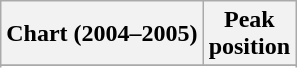<table class="wikitable sortable plainrowheaders" style="text-align:center">
<tr>
<th scope="col">Chart (2004–2005)</th>
<th scope="col">Peak<br> position</th>
</tr>
<tr>
</tr>
<tr>
</tr>
</table>
